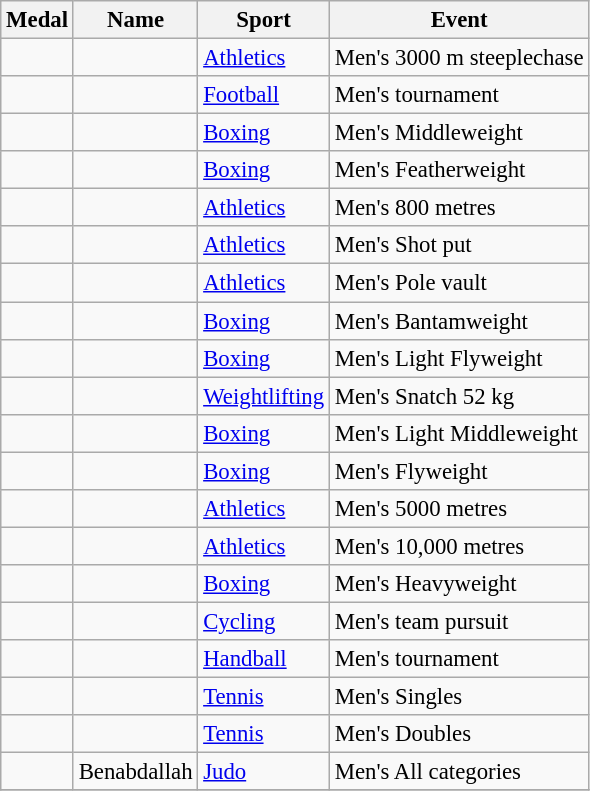<table class="wikitable sortable" style="font-size:95%">
<tr>
<th>Medal</th>
<th>Name</th>
<th>Sport</th>
<th>Event</th>
</tr>
<tr>
<td></td>
<td></td>
<td><a href='#'>Athletics</a></td>
<td>Men's 3000 m steeplechase</td>
</tr>
<tr>
<td></td>
<td></td>
<td><a href='#'>Football</a></td>
<td>Men's tournament</td>
</tr>
<tr>
<td></td>
<td></td>
<td><a href='#'>Boxing</a></td>
<td>Men's Middleweight</td>
</tr>
<tr>
<td></td>
<td></td>
<td><a href='#'>Boxing</a></td>
<td>Men's Featherweight</td>
</tr>
<tr>
<td></td>
<td></td>
<td><a href='#'>Athletics</a></td>
<td>Men's 800 metres</td>
</tr>
<tr>
<td></td>
<td></td>
<td><a href='#'>Athletics</a></td>
<td>Men's Shot put</td>
</tr>
<tr>
<td></td>
<td></td>
<td><a href='#'>Athletics</a></td>
<td>Men's Pole vault</td>
</tr>
<tr>
<td></td>
<td></td>
<td><a href='#'>Boxing</a></td>
<td>Men's Bantamweight</td>
</tr>
<tr>
<td></td>
<td></td>
<td><a href='#'>Boxing</a></td>
<td>Men's Light Flyweight</td>
</tr>
<tr>
<td></td>
<td></td>
<td><a href='#'>Weightlifting</a></td>
<td>Men's Snatch 52 kg</td>
</tr>
<tr>
<td></td>
<td></td>
<td><a href='#'>Boxing</a></td>
<td>Men's Light Middleweight</td>
</tr>
<tr>
<td></td>
<td></td>
<td><a href='#'>Boxing</a></td>
<td>Men's Flyweight</td>
</tr>
<tr>
<td></td>
<td></td>
<td><a href='#'>Athletics</a></td>
<td>Men's 5000 metres</td>
</tr>
<tr>
<td></td>
<td></td>
<td><a href='#'>Athletics</a></td>
<td>Men's 10,000 metres</td>
</tr>
<tr>
<td></td>
<td></td>
<td><a href='#'>Boxing</a></td>
<td>Men's Heavyweight</td>
</tr>
<tr>
<td></td>
<td></td>
<td><a href='#'>Cycling</a></td>
<td>Men's team pursuit</td>
</tr>
<tr>
<td></td>
<td></td>
<td><a href='#'>Handball</a></td>
<td>Men's tournament</td>
</tr>
<tr>
<td></td>
<td></td>
<td><a href='#'>Tennis</a></td>
<td>Men's Singles</td>
</tr>
<tr>
<td></td>
<td><br></td>
<td><a href='#'>Tennis</a></td>
<td>Men's Doubles</td>
</tr>
<tr>
<td></td>
<td>Benabdallah</td>
<td><a href='#'>Judo</a></td>
<td>Men's All categories</td>
</tr>
<tr>
</tr>
</table>
